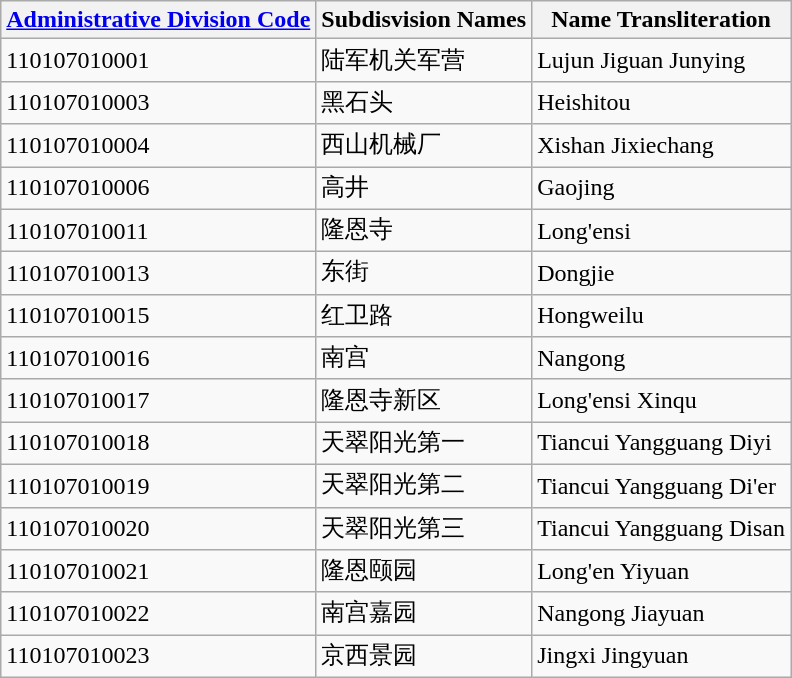<table class="wikitable sortable">
<tr>
<th><a href='#'>Administrative Division Code</a></th>
<th>Subdisvision Names</th>
<th>Name Transliteration</th>
</tr>
<tr>
<td>110107010001</td>
<td>陆军机关军营</td>
<td>Lujun Jiguan Junying</td>
</tr>
<tr>
<td>110107010003</td>
<td>黑石头</td>
<td>Heishitou</td>
</tr>
<tr>
<td>110107010004</td>
<td>西山机械厂</td>
<td>Xishan Jixiechang</td>
</tr>
<tr>
<td>110107010006</td>
<td>高井</td>
<td>Gaojing</td>
</tr>
<tr>
<td>110107010011</td>
<td>隆恩寺</td>
<td>Long'ensi</td>
</tr>
<tr>
<td>110107010013</td>
<td>东街</td>
<td>Dongjie</td>
</tr>
<tr>
<td>110107010015</td>
<td>红卫路</td>
<td>Hongweilu</td>
</tr>
<tr>
<td>110107010016</td>
<td>南宫</td>
<td>Nangong</td>
</tr>
<tr>
<td>110107010017</td>
<td>隆恩寺新区</td>
<td>Long'ensi Xinqu</td>
</tr>
<tr>
<td>110107010018</td>
<td>天翠阳光第一</td>
<td>Tiancui Yangguang Diyi</td>
</tr>
<tr>
<td>110107010019</td>
<td>天翠阳光第二</td>
<td>Tiancui Yangguang Di'er</td>
</tr>
<tr>
<td>110107010020</td>
<td>天翠阳光第三</td>
<td>Tiancui Yangguang Disan</td>
</tr>
<tr>
<td>110107010021</td>
<td>隆恩颐园</td>
<td>Long'en Yiyuan</td>
</tr>
<tr>
<td>110107010022</td>
<td>南宫嘉园</td>
<td>Nangong Jiayuan</td>
</tr>
<tr>
<td>110107010023</td>
<td>京西景园</td>
<td>Jingxi Jingyuan</td>
</tr>
</table>
